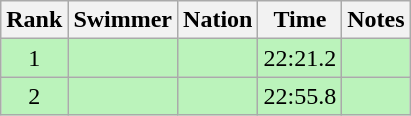<table class="wikitable sortable" style="text-align:center">
<tr>
<th>Rank</th>
<th>Swimmer</th>
<th>Nation</th>
<th>Time</th>
<th>Notes</th>
</tr>
<tr style="background:#bbf3bb;">
<td>1</td>
<td align=left></td>
<td align=left></td>
<td>22:21.2</td>
<td></td>
</tr>
<tr style="background:#bbf3bb;">
<td>2</td>
<td align=left></td>
<td align=left></td>
<td>22:55.8</td>
<td></td>
</tr>
</table>
